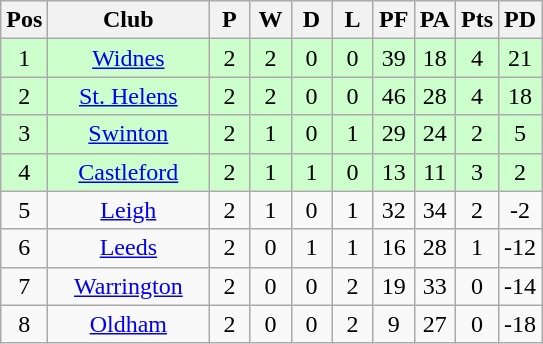<table class="wikitable" style="text-align:center;">
<tr>
<th width=20 abbr="Seed No">Pos</th>
<th width=100 abbr="Club">Club</th>
<th width=20 abbr="Games played">P</th>
<th width=20 abbr="WIN">W</th>
<th width=20 abbr="Draw">D</th>
<th width=20 abbr="Lose">L</th>
<th width=20 abbr="Points for">PF</th>
<th width=20 abbr="Points against">PA</th>
<th width=20 abbr="Points">Pts</th>
<th width=20 abbr="Points difference">PD</th>
</tr>
<tr style="background:#ccffcc;color:">
<td>1</td>
<td><a href='#'>Widnes</a></td>
<td>2</td>
<td>2</td>
<td>0</td>
<td>0</td>
<td>39</td>
<td>18</td>
<td>4</td>
<td>21</td>
</tr>
<tr style="background:#ccffcc;color:">
<td>2</td>
<td><a href='#'>St. Helens</a></td>
<td>2</td>
<td>2</td>
<td>0</td>
<td>0</td>
<td>46</td>
<td>28</td>
<td>4</td>
<td>18</td>
</tr>
<tr style="background:#ccffcc;color:">
<td>3</td>
<td><a href='#'>Swinton</a></td>
<td>2</td>
<td>1</td>
<td>0</td>
<td>1</td>
<td>29</td>
<td>24</td>
<td>2</td>
<td>5</td>
</tr>
<tr style="background:#ccffcc;color:">
<td>4</td>
<td><a href='#'>Castleford</a></td>
<td>2</td>
<td>1</td>
<td>1</td>
<td>0</td>
<td>13</td>
<td>11</td>
<td>3</td>
<td>2</td>
</tr>
<tr>
<td>5</td>
<td><a href='#'>Leigh</a></td>
<td>2</td>
<td>1</td>
<td>0</td>
<td>1</td>
<td>32</td>
<td>34</td>
<td>2</td>
<td>-2</td>
</tr>
<tr>
<td>6</td>
<td><a href='#'>Leeds</a></td>
<td>2</td>
<td>0</td>
<td>1</td>
<td>1</td>
<td>16</td>
<td>28</td>
<td>1</td>
<td>-12</td>
</tr>
<tr>
<td>7</td>
<td><a href='#'>Warrington</a></td>
<td>2</td>
<td>0</td>
<td>0</td>
<td>2</td>
<td>19</td>
<td>33</td>
<td>0</td>
<td>-14</td>
</tr>
<tr>
<td>8</td>
<td><a href='#'>Oldham</a></td>
<td>2</td>
<td>0</td>
<td>0</td>
<td>2</td>
<td>9</td>
<td>27</td>
<td>0</td>
<td>-18</td>
</tr>
</table>
